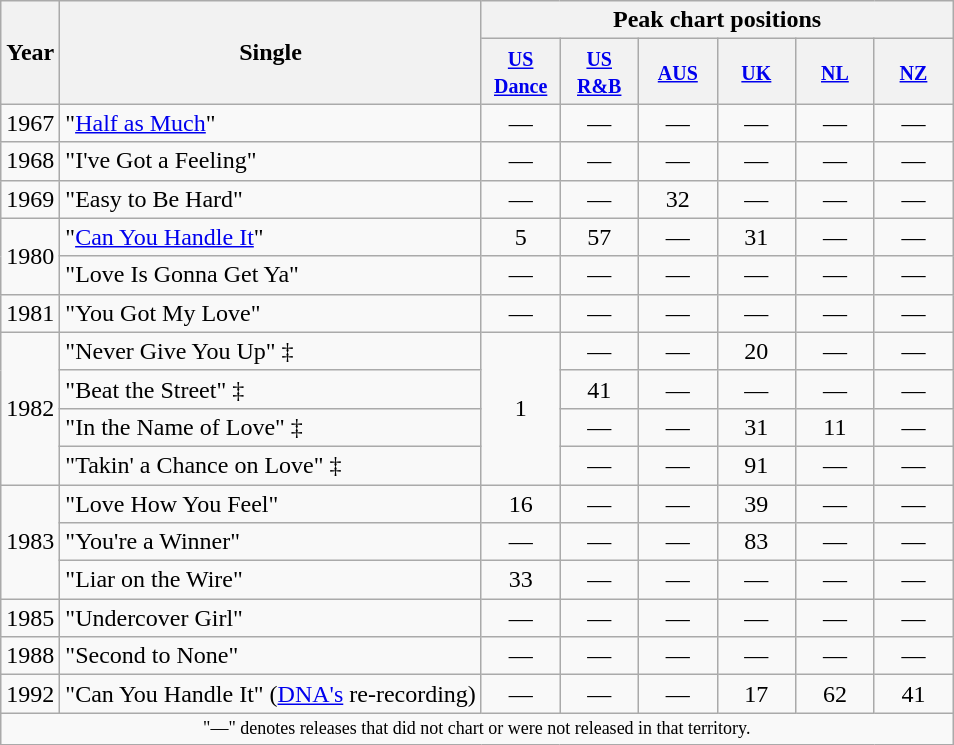<table class="wikitable">
<tr>
<th scope="col" rowspan="2">Year</th>
<th scope="col" rowspan="2">Single</th>
<th scope="col" colspan="6">Peak chart positions</th>
</tr>
<tr>
<th width="45"><small><a href='#'>US Dance</a></small><br></th>
<th width="45"><small><a href='#'>US R&B</a></small><br></th>
<th width="45"><small><a href='#'>AUS</a></small></th>
<th width="45"><small><a href='#'>UK</a></small><br></th>
<th width="45"><small><a href='#'>NL</a></small><br></th>
<th width="45"><small><a href='#'>NZ</a></small><br></th>
</tr>
<tr>
<td rowspan="1">1967</td>
<td>"<a href='#'>Half as Much</a>"</td>
<td align=center>―</td>
<td align=center>―</td>
<td align=center>―</td>
<td align=center>―</td>
<td align=center>―</td>
<td align=center>―</td>
</tr>
<tr>
<td rowspan="1">1968</td>
<td>"I've Got a Feeling"</td>
<td align=center>―</td>
<td align=center>―</td>
<td align=center>―</td>
<td align=center>―</td>
<td align=center>―</td>
<td align=center>―</td>
</tr>
<tr>
<td rowspan="1">1969</td>
<td>"Easy to Be Hard"</td>
<td align=center>―</td>
<td align=center>―</td>
<td align=center>32</td>
<td align=center>―</td>
<td align=center>―</td>
<td align=center>―</td>
</tr>
<tr>
<td rowspan="2">1980</td>
<td>"<a href='#'>Can You Handle It</a>"</td>
<td align=center>5</td>
<td align=center>57</td>
<td align=center>―</td>
<td align=center>31</td>
<td align=center>―</td>
<td align=center>―</td>
</tr>
<tr>
<td>"Love Is Gonna Get Ya"</td>
<td align=center>―</td>
<td align=center>―</td>
<td align=center>―</td>
<td align=center>―</td>
<td align=center>―</td>
<td align=center>―</td>
</tr>
<tr>
<td rowspan="1">1981</td>
<td>"You Got My Love"</td>
<td align=center>―</td>
<td align=center>―</td>
<td align=center>―</td>
<td align=center>―</td>
<td align=center>―</td>
<td align=center>―</td>
</tr>
<tr>
<td rowspan="4">1982</td>
<td>"Never Give You Up" ‡</td>
<td rowspan="4" align=center>1</td>
<td align=center>―</td>
<td align=center>―</td>
<td align=center>20</td>
<td align=center>―</td>
<td align=center>―</td>
</tr>
<tr>
<td>"Beat the Street" ‡</td>
<td align=center>41</td>
<td align=center>―</td>
<td align=center>―</td>
<td align=center>―</td>
<td align=center>―</td>
</tr>
<tr>
<td>"In the Name of Love" ‡</td>
<td align=center>―</td>
<td align=center>―</td>
<td align=center>31</td>
<td align=center>11</td>
<td align=center>―</td>
</tr>
<tr>
<td>"Takin' a Chance on Love" ‡</td>
<td align=center>―</td>
<td align=center>―</td>
<td align=center>91</td>
<td align=center>―</td>
<td align=center>―</td>
</tr>
<tr>
<td rowspan="3">1983</td>
<td>"Love How You Feel"</td>
<td align=center>16</td>
<td align=center>―</td>
<td align=center>―</td>
<td align=center>39</td>
<td align=center>―</td>
<td align=center>―</td>
</tr>
<tr>
<td>"You're a Winner"</td>
<td align=center>―</td>
<td align=center>―</td>
<td align=center>―</td>
<td align=center>83</td>
<td align=center>―</td>
<td align=center>―</td>
</tr>
<tr>
<td>"Liar on the Wire"</td>
<td align=center>33</td>
<td align=center>―</td>
<td align=center>―</td>
<td align=center>―</td>
<td align=center>―</td>
<td align=center>―</td>
</tr>
<tr>
<td rowspan="1">1985</td>
<td>"Undercover Girl"</td>
<td align=center>―</td>
<td align=center>―</td>
<td align=center>―</td>
<td align=center>―</td>
<td align=center>―</td>
<td align=center>―</td>
</tr>
<tr>
<td rowspan="1">1988</td>
<td>"Second to None"</td>
<td align=center>―</td>
<td align=center>―</td>
<td align=center>―</td>
<td align=center>―</td>
<td align=center>―</td>
<td align=center>―</td>
</tr>
<tr>
<td rowspan="1">1992</td>
<td>"Can You Handle It" (<a href='#'>DNA's</a> re-recording)</td>
<td align=center>―</td>
<td align=center>―</td>
<td align=center>―</td>
<td align=center>17</td>
<td align=center>62</td>
<td align=center>41</td>
</tr>
<tr>
<td colspan="8" style="text-align:center; font-size:9pt;">"—" denotes releases that did not chart or were not released in that territory.</td>
</tr>
</table>
